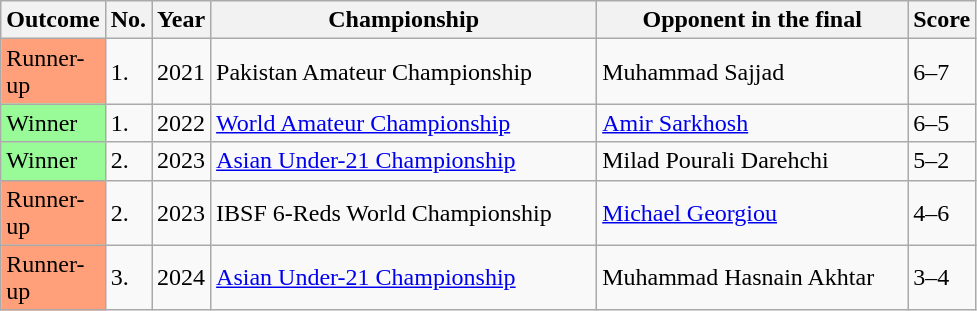<table class="sortable wikitable">
<tr>
<th width="50">Outcome</th>
<th width="20">No.</th>
<th width="20">Year</th>
<th width="250">Championship</th>
<th width="200">Opponent in the final</th>
<th width="30">Score</th>
</tr>
<tr>
<td style="background:#ffa07a;">Runner-up</td>
<td>1.</td>
<td>2021</td>
<td>Pakistan Amateur Championship</td>
<td> Muhammad Sajjad</td>
<td>6–7</td>
</tr>
<tr>
<td style="background:#98fb98;">Winner</td>
<td>1.</td>
<td>2022</td>
<td><a href='#'>World Amateur Championship</a></td>
<td> <a href='#'>Amir Sarkhosh</a></td>
<td>6–5</td>
</tr>
<tr>
<td style="background:#98fb98;">Winner</td>
<td>2.</td>
<td>2023</td>
<td><a href='#'>Asian Under-21 Championship</a></td>
<td> Milad Pourali Darehchi</td>
<td>5–2</td>
</tr>
<tr>
<td style="background:#ffa07a;">Runner-up</td>
<td>2.</td>
<td>2023</td>
<td>IBSF 6-Reds World Championship</td>
<td> <a href='#'>Michael Georgiou</a></td>
<td>4–6</td>
</tr>
<tr>
<td style="background:#ffa07a;">Runner-up</td>
<td>3.</td>
<td>2024</td>
<td><a href='#'>Asian Under-21 Championship</a></td>
<td> Muhammad Hasnain Akhtar</td>
<td>3–4</td>
</tr>
</table>
